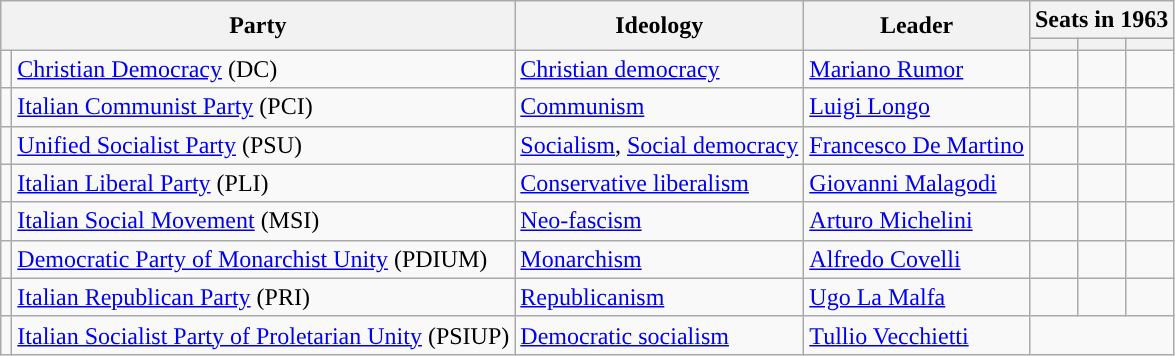<table class=wikitable style="text-align:left">
<tr>
<th colspan=2  rowspan="2">Party</th>
<th rowspan="2">Ideology</th>
<th rowspan="2">Leader</th>
<th colspan="3">Seats in 1963</th>
</tr>
<tr>
<th></th>
<th></th>
<th></th>
</tr>
<tr>
<td></td>
<td><a href='#'>Christian Democracy</a> (DC)</td>
<td><a href='#'>Christian democracy</a></td>
<td><a href='#'>Mariano Rumor</a></td>
<td></td>
<td></td>
<td></td>
</tr>
<tr>
<td></td>
<td><a href='#'>Italian Communist Party</a> (PCI)</td>
<td><a href='#'>Communism</a></td>
<td><a href='#'>Luigi Longo</a></td>
<td></td>
<td></td>
<td></td>
</tr>
<tr>
<td></td>
<td><a href='#'>Unified Socialist Party</a> (PSU)</td>
<td><a href='#'>Socialism</a>, <a href='#'>Social democracy</a></td>
<td><a href='#'>Francesco De Martino</a></td>
<td></td>
<td></td>
<td></td>
</tr>
<tr>
<td></td>
<td><a href='#'>Italian Liberal Party</a> (PLI)</td>
<td><a href='#'>Conservative liberalism</a></td>
<td><a href='#'>Giovanni Malagodi</a></td>
<td></td>
<td></td>
<td></td>
</tr>
<tr>
<td></td>
<td><a href='#'>Italian Social Movement</a> (MSI)</td>
<td><a href='#'>Neo-fascism</a></td>
<td><a href='#'>Arturo Michelini</a></td>
<td></td>
<td></td>
<td></td>
</tr>
<tr>
<td></td>
<td><a href='#'>Democratic Party of Monarchist Unity</a> (PDIUM)</td>
<td><a href='#'>Monarchism</a></td>
<td><a href='#'>Alfredo Covelli</a></td>
<td></td>
<td></td>
<td></td>
</tr>
<tr>
<td></td>
<td><a href='#'>Italian Republican Party</a> (PRI)</td>
<td><a href='#'>Republicanism</a></td>
<td><a href='#'>Ugo La Malfa</a></td>
<td></td>
<td></td>
<td></td>
</tr>
<tr>
<td></td>
<td><a href='#'>Italian Socialist Party of Proletarian Unity</a> (PSIUP)</td>
<td><a href='#'>Democratic socialism</a></td>
<td><a href='#'>Tullio Vecchietti</a></td>
<td colspan=3></td>
</tr>
</table>
